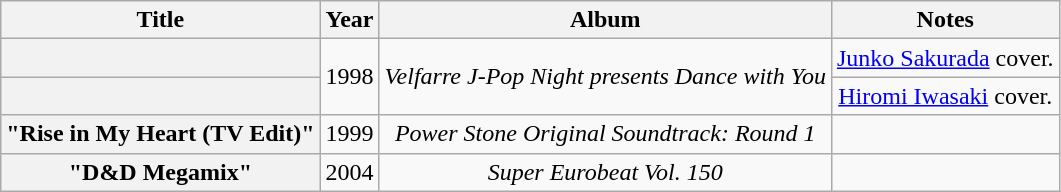<table class="wikitable plainrowheaders" style="text-align:center;">
<tr>
<th scope="col">Title</th>
<th scope="col">Year</th>
<th scope="col">Album</th>
<th scope="col">Notes</th>
</tr>
<tr>
<th scope="row"></th>
<td rowspan="2">1998</td>
<td rowspan="2"><em>Velfarre J-Pop Night presents Dance with You</em></td>
<td rowspan="1"><a href='#'>Junko Sakurada</a> cover.</td>
</tr>
<tr>
<th scope="row"></th>
<td rowspan="1"><a href='#'>Hiromi Iwasaki</a> cover.</td>
</tr>
<tr>
<th scope="row">"Rise in My Heart (TV Edit)"</th>
<td rowspan="1">1999</td>
<td rowspan="1"><em>Power Stone Original Soundtrack: Round 1</em></td>
<td rowspan="1"></td>
</tr>
<tr>
<th scope="row">"D&D Megamix"</th>
<td rowspan="1">2004</td>
<td rowspan="1"><em>Super Eurobeat Vol. 150</em></td>
<td rowspan="1"></td>
</tr>
</table>
